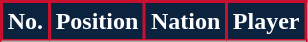<table class="wikitable sortable">
<tr>
<th style="background:#0C2340; color:#fff; border:2px solid #C8102E;" scope="col">No.</th>
<th style="background:#0C2340; color:#fff; border:2px solid #C8102E;" scope="col">Position</th>
<th style="background:#0C2340; color:#fff; border:2px solid #C8102E;" scope="col">Nation</th>
<th style="background:#0C2340; color:#fff; border:2px solid #C8102E;" scope="col">Player</th>
</tr>
<tr>
</tr>
</table>
